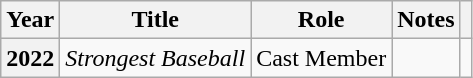<table class="wikitable sortable plainrowheaders">
<tr>
<th scope="col">Year</th>
<th scope="col">Title</th>
<th scope="col">Role</th>
<th scope="col">Notes</th>
<th scope="col" class="unsortable"></th>
</tr>
<tr>
<th scope="row">2022</th>
<td><em>Strongest Baseball</em></td>
<td>Cast Member</td>
<td></td>
<td></td>
</tr>
</table>
